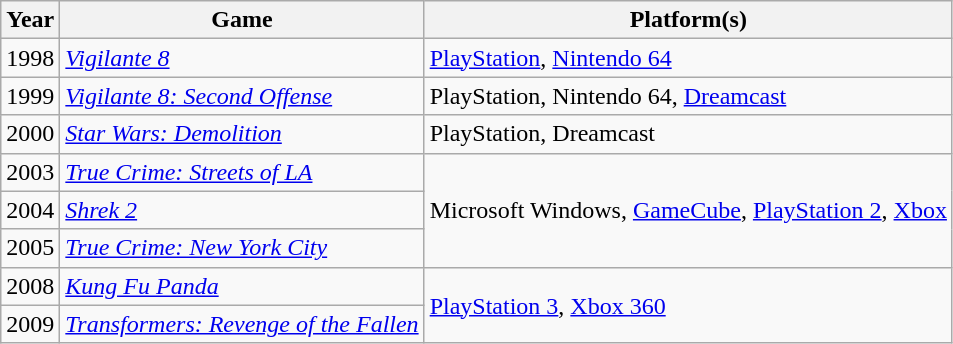<table class="wikitable sortable">
<tr>
<th>Year</th>
<th>Game</th>
<th>Platform(s)</th>
</tr>
<tr>
<td>1998</td>
<td><em><a href='#'>Vigilante 8</a></em></td>
<td><a href='#'>PlayStation</a>, <a href='#'>Nintendo 64</a></td>
</tr>
<tr>
<td>1999</td>
<td><em><a href='#'>Vigilante 8: Second Offense</a></em></td>
<td>PlayStation, Nintendo 64, <a href='#'>Dreamcast</a></td>
</tr>
<tr>
<td>2000</td>
<td><em><a href='#'>Star Wars: Demolition</a></em></td>
<td>PlayStation, Dreamcast</td>
</tr>
<tr>
<td>2003</td>
<td><em><a href='#'>True Crime: Streets of LA</a></em></td>
<td rowspan="3">Microsoft Windows, <a href='#'>GameCube</a>, <a href='#'>PlayStation 2</a>, <a href='#'>Xbox</a></td>
</tr>
<tr>
<td>2004</td>
<td><em><a href='#'>Shrek 2</a></em></td>
</tr>
<tr>
<td>2005</td>
<td><em><a href='#'>True Crime: New York City</a></em></td>
</tr>
<tr>
<td>2008</td>
<td><em><a href='#'>Kung Fu Panda</a></em></td>
<td rowspan="2"><a href='#'>PlayStation 3</a>, <a href='#'>Xbox 360</a></td>
</tr>
<tr>
<td>2009</td>
<td><em><a href='#'>Transformers: Revenge of the Fallen</a></em></td>
</tr>
</table>
